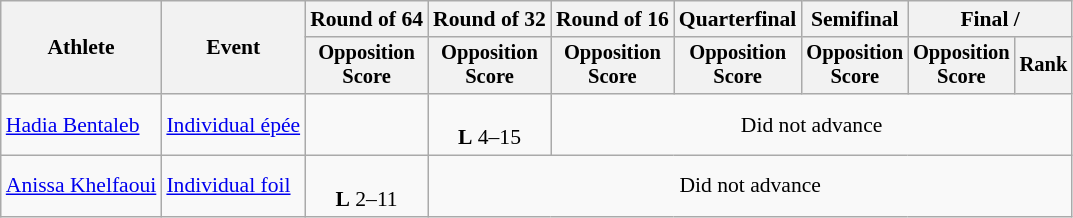<table class="wikitable" style="font-size:90%">
<tr>
<th rowspan="2">Athlete</th>
<th rowspan="2">Event</th>
<th>Round of 64</th>
<th>Round of 32</th>
<th>Round of 16</th>
<th>Quarterfinal</th>
<th>Semifinal</th>
<th colspan=2>Final / </th>
</tr>
<tr style="font-size:95%">
<th>Opposition <br> Score</th>
<th>Opposition <br> Score</th>
<th>Opposition <br> Score</th>
<th>Opposition <br> Score</th>
<th>Opposition <br> Score</th>
<th>Opposition <br> Score</th>
<th>Rank</th>
</tr>
<tr align=center>
<td align=left><a href='#'>Hadia Bentaleb</a></td>
<td align=left><a href='#'>Individual épée</a></td>
<td></td>
<td><br><strong>L</strong> 4–15</td>
<td colspan=5>Did not advance</td>
</tr>
<tr align=center>
<td align=left><a href='#'>Anissa Khelfaoui</a></td>
<td align=left><a href='#'>Individual foil</a></td>
<td><br><strong>L</strong> 2–11</td>
<td colspan=6>Did not advance</td>
</tr>
</table>
